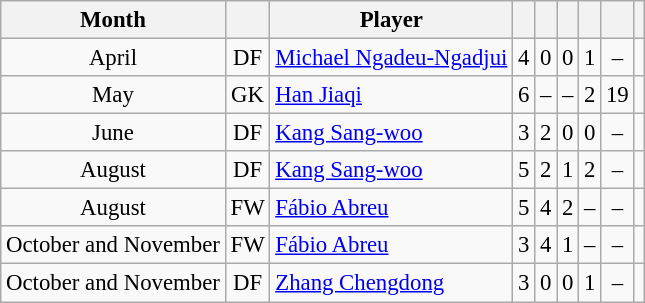<table class="wikitable sortable" style="text-align:center; font-size:95%;">
<tr>
<th>Month</th>
<th></th>
<th>Player</th>
<th></th>
<th></th>
<th></th>
<th></th>
<th></th>
<th class="unsortable"></th>
</tr>
<tr>
<td data-sort-value="1">April</td>
<td>DF</td>
<td style="text-align:left;" data-sort-value="Ngadeu"> <a href='#'>Michael Ngadeu-Ngadjui</a></td>
<td>4</td>
<td>0</td>
<td>0</td>
<td>1</td>
<td>–</td>
<td></td>
</tr>
<tr>
<td>May</td>
<td>GK</td>
<td style="text-align:left;" data-sort-value="Han"> <a href='#'>Han Jiaqi</a></td>
<td>6</td>
<td>–</td>
<td>–</td>
<td>2</td>
<td>19</td>
<td></td>
</tr>
<tr>
<td>June</td>
<td>DF</td>
<td style="text-align:left;" data-sort-value="Kang"> <a href='#'>Kang Sang-woo</a></td>
<td>3</td>
<td>2</td>
<td>0</td>
<td>0</td>
<td>–</td>
<td></td>
</tr>
<tr>
<td>August</td>
<td>DF</td>
<td style="text-align:left;" data-sort-value="Kang"> <a href='#'>Kang Sang-woo</a></td>
<td>5</td>
<td>2</td>
<td>1</td>
<td>2</td>
<td>–</td>
<td></td>
</tr>
<tr>
<td>August</td>
<td>FW</td>
<td style="text-align:left;" data-sort-value="Abreu"> <a href='#'>Fábio Abreu</a></td>
<td>5</td>
<td>4</td>
<td>2</td>
<td>–</td>
<td>–</td>
<td></td>
</tr>
<tr>
<td>October and November</td>
<td>FW</td>
<td style="text-align:left;" data-sort-value="Abreu"> <a href='#'>Fábio Abreu</a></td>
<td>3</td>
<td>4</td>
<td>1</td>
<td>–</td>
<td>–</td>
<td></td>
</tr>
<tr>
<td>October and November</td>
<td>DF</td>
<td style="text-align:left;" data-sort-value="Zhang"> <a href='#'>Zhang Chengdong</a></td>
<td>3</td>
<td>0</td>
<td>0</td>
<td>1</td>
<td>–</td>
<td></td>
</tr>
</table>
